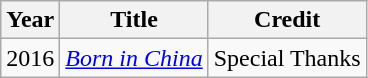<table class="wikitable">
<tr>
<th>Year</th>
<th>Title</th>
<th>Credit</th>
</tr>
<tr>
<td>2016</td>
<td><em><a href='#'>Born in China</a></em></td>
<td>Special Thanks</td>
</tr>
</table>
